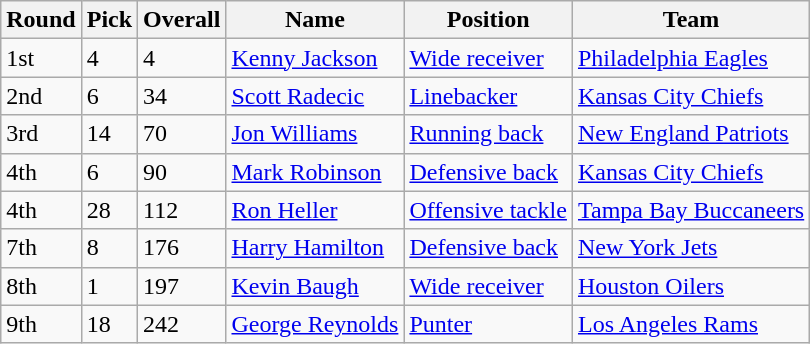<table class="wikitable">
<tr>
<th>Round</th>
<th>Pick</th>
<th>Overall</th>
<th>Name</th>
<th>Position</th>
<th>Team</th>
</tr>
<tr>
<td>1st</td>
<td>4</td>
<td>4</td>
<td><a href='#'>Kenny Jackson</a></td>
<td><a href='#'>Wide receiver</a></td>
<td><a href='#'>Philadelphia Eagles</a></td>
</tr>
<tr>
<td>2nd</td>
<td>6</td>
<td>34</td>
<td><a href='#'>Scott Radecic</a></td>
<td><a href='#'>Linebacker</a></td>
<td><a href='#'>Kansas City Chiefs</a></td>
</tr>
<tr>
<td>3rd</td>
<td>14</td>
<td>70</td>
<td><a href='#'>Jon Williams</a></td>
<td><a href='#'>Running back</a></td>
<td><a href='#'>New England Patriots</a></td>
</tr>
<tr>
<td>4th</td>
<td>6</td>
<td>90</td>
<td><a href='#'>Mark Robinson</a></td>
<td><a href='#'>Defensive back</a></td>
<td><a href='#'>Kansas City Chiefs</a></td>
</tr>
<tr>
<td>4th</td>
<td>28</td>
<td>112</td>
<td><a href='#'>Ron Heller</a></td>
<td><a href='#'>Offensive tackle</a></td>
<td><a href='#'>Tampa Bay Buccaneers</a></td>
</tr>
<tr>
<td>7th</td>
<td>8</td>
<td>176</td>
<td><a href='#'>Harry Hamilton</a></td>
<td><a href='#'>Defensive back</a></td>
<td><a href='#'>New York Jets</a></td>
</tr>
<tr>
<td>8th</td>
<td>1</td>
<td>197</td>
<td><a href='#'>Kevin Baugh</a></td>
<td><a href='#'>Wide receiver</a></td>
<td><a href='#'>Houston Oilers</a></td>
</tr>
<tr>
<td>9th</td>
<td>18</td>
<td>242</td>
<td><a href='#'>George Reynolds</a></td>
<td><a href='#'>Punter</a></td>
<td><a href='#'>Los Angeles Rams</a></td>
</tr>
</table>
